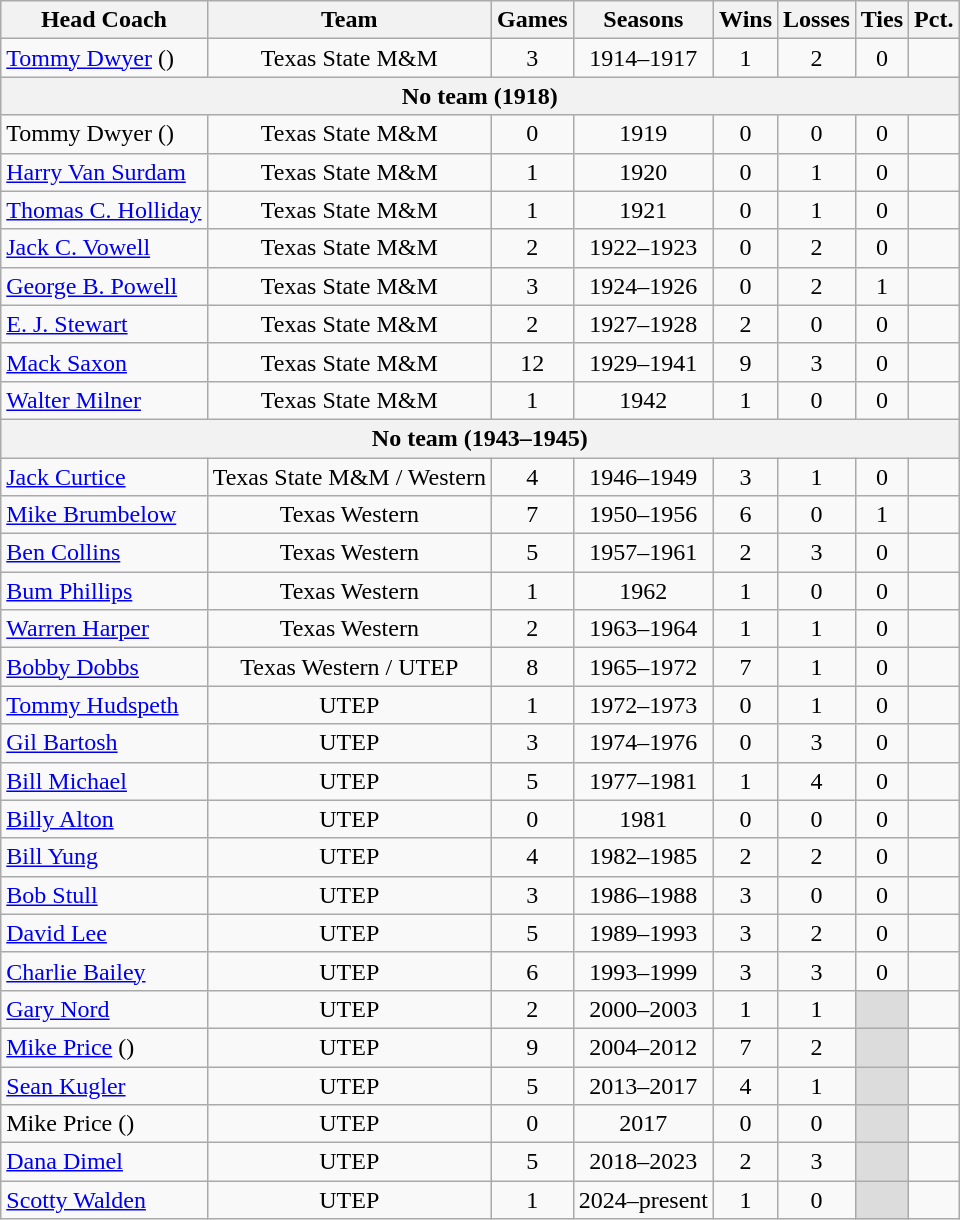<table class="sortable wikitable" style="text-align:center">
<tr>
<th>Head Coach</th>
<th>Team</th>
<th>Games</th>
<th>Seasons</th>
<th>Wins</th>
<th>Losses</th>
<th>Ties</th>
<th>Pct.</th>
</tr>
<tr>
<td align=left><a href='#'>Tommy Dwyer</a> ()</td>
<td>Texas State M&M</td>
<td>3</td>
<td>1914–1917</td>
<td>1</td>
<td>2</td>
<td>0</td>
<td></td>
</tr>
<tr>
<th colspan=8>No team (1918)</th>
</tr>
<tr>
<td align=left>Tommy Dwyer ()</td>
<td>Texas State M&M</td>
<td>0</td>
<td>1919</td>
<td>0</td>
<td>0</td>
<td>0</td>
<td></td>
</tr>
<tr>
<td align=left><a href='#'>Harry Van Surdam</a></td>
<td>Texas State M&M</td>
<td>1</td>
<td>1920</td>
<td>0</td>
<td>1</td>
<td>0</td>
<td></td>
</tr>
<tr>
<td align=left><a href='#'>Thomas C. Holliday</a></td>
<td>Texas State M&M</td>
<td>1</td>
<td>1921</td>
<td>0</td>
<td>1</td>
<td>0</td>
<td></td>
</tr>
<tr>
<td align=left><a href='#'>Jack C. Vowell</a></td>
<td>Texas State M&M</td>
<td>2</td>
<td>1922–1923</td>
<td>0</td>
<td>2</td>
<td>0</td>
<td></td>
</tr>
<tr>
<td align=left><a href='#'>George B. Powell</a></td>
<td>Texas State M&M</td>
<td>3</td>
<td>1924–1926</td>
<td>0</td>
<td>2</td>
<td>1</td>
<td></td>
</tr>
<tr>
<td align=left><a href='#'>E. J. Stewart</a></td>
<td>Texas State M&M</td>
<td>2</td>
<td>1927–1928</td>
<td>2</td>
<td>0</td>
<td>0</td>
<td></td>
</tr>
<tr>
<td align=left><a href='#'>Mack Saxon</a></td>
<td>Texas State M&M</td>
<td>12</td>
<td>1929–1941</td>
<td>9</td>
<td>3</td>
<td>0</td>
<td></td>
</tr>
<tr>
<td align=left><a href='#'>Walter Milner</a></td>
<td>Texas State M&M</td>
<td>1</td>
<td>1942</td>
<td>1</td>
<td>0</td>
<td>0</td>
<td></td>
</tr>
<tr>
<th colspan=8>No team (1943–1945)</th>
</tr>
<tr>
<td align=left><a href='#'>Jack Curtice</a></td>
<td>Texas State M&M / Western</td>
<td>4</td>
<td>1946–1949</td>
<td>3</td>
<td>1</td>
<td>0</td>
<td></td>
</tr>
<tr>
<td align=left><a href='#'>Mike Brumbelow</a></td>
<td>Texas Western</td>
<td>7</td>
<td>1950–1956</td>
<td>6</td>
<td>0</td>
<td>1</td>
<td></td>
</tr>
<tr>
<td align=left><a href='#'>Ben Collins</a></td>
<td>Texas Western</td>
<td>5</td>
<td>1957–1961</td>
<td>2</td>
<td>3</td>
<td>0</td>
<td></td>
</tr>
<tr>
<td align=left><a href='#'>Bum Phillips</a></td>
<td>Texas Western</td>
<td>1</td>
<td>1962</td>
<td>1</td>
<td>0</td>
<td>0</td>
<td></td>
</tr>
<tr>
<td align=left><a href='#'>Warren Harper</a></td>
<td>Texas Western</td>
<td>2</td>
<td>1963–1964</td>
<td>1</td>
<td>1</td>
<td>0</td>
<td></td>
</tr>
<tr>
<td align=left><a href='#'>Bobby Dobbs</a></td>
<td>Texas Western / UTEP</td>
<td>8</td>
<td>1965–1972</td>
<td>7</td>
<td>1</td>
<td>0</td>
<td></td>
</tr>
<tr>
<td align=left><a href='#'>Tommy Hudspeth</a></td>
<td>UTEP</td>
<td>1</td>
<td>1972–1973</td>
<td>0</td>
<td>1</td>
<td>0</td>
<td></td>
</tr>
<tr>
<td align=left><a href='#'>Gil Bartosh</a></td>
<td>UTEP</td>
<td>3</td>
<td>1974–1976</td>
<td>0</td>
<td>3</td>
<td>0</td>
<td></td>
</tr>
<tr>
<td align=left><a href='#'>Bill Michael</a></td>
<td>UTEP</td>
<td>5</td>
<td>1977–1981</td>
<td>1</td>
<td>4</td>
<td>0</td>
<td></td>
</tr>
<tr>
<td align=left><a href='#'>Billy Alton</a></td>
<td>UTEP</td>
<td>0</td>
<td>1981</td>
<td>0</td>
<td>0</td>
<td>0</td>
<td></td>
</tr>
<tr>
<td align=left><a href='#'>Bill Yung</a></td>
<td>UTEP</td>
<td>4</td>
<td>1982–1985</td>
<td>2</td>
<td>2</td>
<td>0</td>
<td></td>
</tr>
<tr>
<td align=left><a href='#'>Bob Stull</a></td>
<td>UTEP</td>
<td>3</td>
<td>1986–1988</td>
<td>3</td>
<td>0</td>
<td>0</td>
<td></td>
</tr>
<tr>
<td align=left><a href='#'>David Lee</a></td>
<td>UTEP</td>
<td>5</td>
<td>1989–1993</td>
<td>3</td>
<td>2</td>
<td>0</td>
<td></td>
</tr>
<tr>
<td align=left><a href='#'>Charlie Bailey</a></td>
<td>UTEP</td>
<td>6</td>
<td>1993–1999</td>
<td>3</td>
<td>3</td>
<td>0</td>
<td></td>
</tr>
<tr>
<td align=left><a href='#'>Gary Nord</a></td>
<td>UTEP</td>
<td>2</td>
<td>2000–2003</td>
<td>1</td>
<td>1</td>
<td style="background:#DCDCDC;"> </td>
<td></td>
</tr>
<tr>
<td align=left><a href='#'>Mike Price</a> ()</td>
<td>UTEP</td>
<td>9</td>
<td>2004–2012</td>
<td>7</td>
<td>2</td>
<td style="background:#DCDCDC;"> </td>
<td></td>
</tr>
<tr>
<td align=left><a href='#'>Sean Kugler</a></td>
<td>UTEP</td>
<td>5</td>
<td>2013–2017</td>
<td>4</td>
<td>1</td>
<td style="background:#DCDCDC;"> </td>
<td></td>
</tr>
<tr>
<td align=left>Mike Price ()</td>
<td>UTEP</td>
<td>0</td>
<td>2017</td>
<td>0</td>
<td>0</td>
<td style="background:#DCDCDC;"> </td>
<td></td>
</tr>
<tr>
<td align=left><a href='#'>Dana Dimel</a></td>
<td>UTEP</td>
<td>5</td>
<td>2018–2023</td>
<td>2</td>
<td>3</td>
<td style="background:#DCDCDC;"> </td>
<td></td>
</tr>
<tr>
<td align=left><a href='#'>Scotty Walden</a></td>
<td>UTEP</td>
<td>1</td>
<td>2024–present</td>
<td>1</td>
<td>0</td>
<td style="background:#DCDCDC;"> </td>
<td></td>
</tr>
</table>
